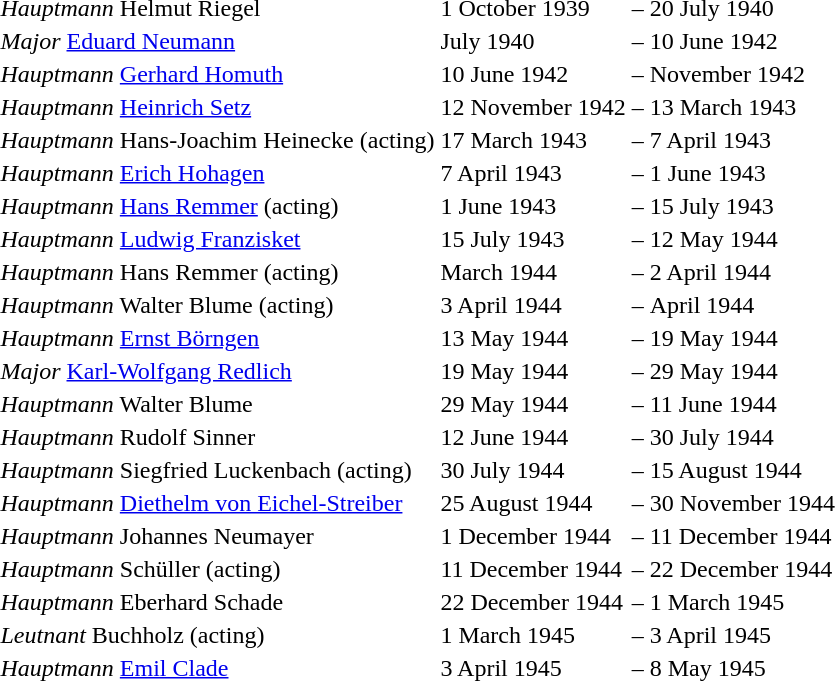<table>
<tr>
<td> <em>Hauptmann</em> Helmut Riegel</td>
<td>1 October 1939</td>
<td>–</td>
<td>20 July 1940</td>
</tr>
<tr>
<td> <em>Major</em> <a href='#'>Eduard Neumann</a></td>
<td>July 1940</td>
<td>–</td>
<td>10 June 1942</td>
</tr>
<tr>
<td> <em>Hauptmann</em> <a href='#'>Gerhard Homuth</a></td>
<td>10 June 1942</td>
<td>–</td>
<td>November 1942</td>
</tr>
<tr>
<td> <em>Hauptmann</em> <a href='#'>Heinrich Setz</a></td>
<td>12 November 1942</td>
<td>–</td>
<td>13 March 1943</td>
</tr>
<tr>
<td> <em>Hauptmann</em> Hans-Joachim Heinecke (acting)</td>
<td>17 March 1943</td>
<td>–</td>
<td>7 April 1943</td>
</tr>
<tr>
<td> <em>Hauptmann</em> <a href='#'>Erich Hohagen</a></td>
<td>7 April 1943</td>
<td>–</td>
<td>1 June 1943</td>
</tr>
<tr>
<td> <em>Hauptmann</em> <a href='#'>Hans Remmer</a> (acting)</td>
<td>1 June 1943</td>
<td>–</td>
<td>15 July 1943</td>
</tr>
<tr>
<td> <em>Hauptmann</em> <a href='#'>Ludwig Franzisket</a></td>
<td>15 July 1943</td>
<td>–</td>
<td>12 May 1944</td>
</tr>
<tr>
<td> <em>Hauptmann</em> Hans Remmer (acting)</td>
<td>March 1944</td>
<td>–</td>
<td>2 April 1944</td>
</tr>
<tr>
<td> <em>Hauptmann</em> Walter Blume (acting)</td>
<td>3 April 1944</td>
<td>–</td>
<td>April 1944</td>
</tr>
<tr>
<td> <em>Hauptmann</em> <a href='#'>Ernst Börngen</a></td>
<td>13 May 1944</td>
<td>–</td>
<td>19 May 1944</td>
</tr>
<tr>
<td> <em>Major</em> <a href='#'>Karl-Wolfgang Redlich</a></td>
<td>19 May 1944</td>
<td>–</td>
<td>29 May 1944</td>
</tr>
<tr>
<td> <em>Hauptmann</em> Walter Blume</td>
<td>29 May 1944</td>
<td>–</td>
<td>11 June 1944</td>
</tr>
<tr>
<td> <em>Hauptmann</em> Rudolf Sinner</td>
<td>12 June 1944</td>
<td>–</td>
<td>30 July 1944</td>
</tr>
<tr>
<td> <em>Hauptmann</em> Siegfried Luckenbach (acting)</td>
<td>30 July 1944</td>
<td>–</td>
<td>15 August 1944</td>
</tr>
<tr>
<td> <em>Hauptmann</em> <a href='#'>Diethelm von Eichel-Streiber</a></td>
<td>25 August 1944</td>
<td>–</td>
<td>30 November 1944</td>
</tr>
<tr>
<td> <em>Hauptmann</em> Johannes Neumayer</td>
<td>1 December 1944</td>
<td>–</td>
<td>11 December 1944</td>
</tr>
<tr>
<td> <em>Hauptmann</em> Schüller (acting)</td>
<td>11 December 1944</td>
<td>–</td>
<td>22 December 1944</td>
</tr>
<tr>
<td> <em>Hauptmann</em> Eberhard Schade</td>
<td>22 December 1944</td>
<td>–</td>
<td>1 March 1945</td>
</tr>
<tr>
<td> <em>Leutnant</em> Buchholz (acting)</td>
<td>1 March 1945</td>
<td>–</td>
<td>3 April 1945</td>
</tr>
<tr>
<td> <em>Hauptmann</em> <a href='#'>Emil Clade</a></td>
<td>3 April 1945</td>
<td>–</td>
<td>8 May 1945</td>
</tr>
</table>
